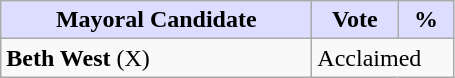<table class="wikitable">
<tr>
<th style="background:#ddf; width:200px;">Mayoral Candidate</th>
<th style="background:#ddf; width:50px;">Vote</th>
<th style="background:#ddf; width:30px;">%</th>
</tr>
<tr>
<td><strong>Beth West</strong> (X)</td>
<td colspan="2">Acclaimed</td>
</tr>
</table>
